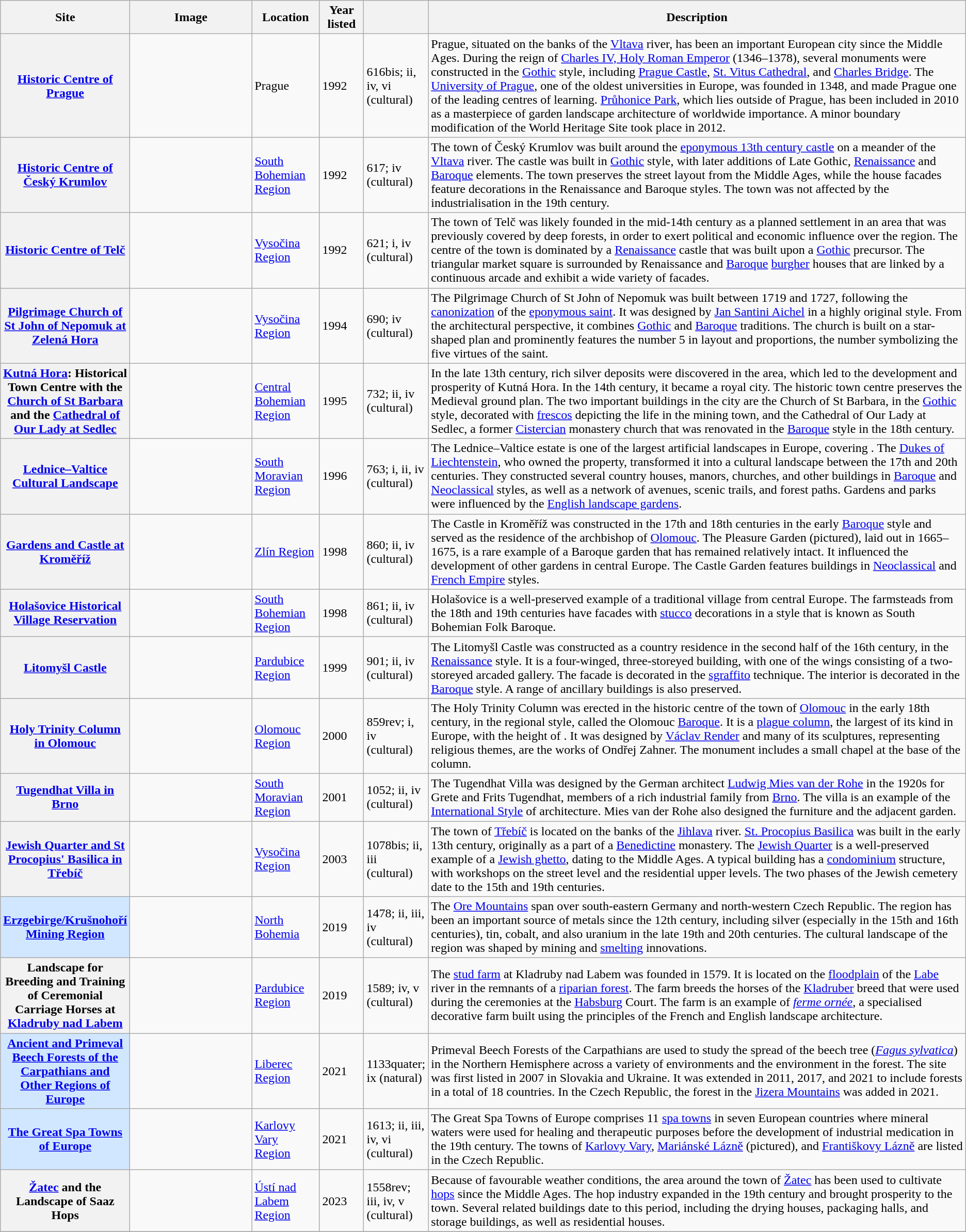<table class="wikitable sortable plainrowheaders">
<tr>
<th style="width:100px;" scope="col">Site</th>
<th class="unsortable"  style="width:150px;" scope="col">Image</th>
<th style="width:80px;" scope="col">Location</th>
<th style="width:50px;" scope="col">Year listed</th>
<th style="width:60px;" scope="col" data-sort-type="number"></th>
<th scope="col" class="unsortable">Description</th>
</tr>
<tr>
<th scope="row"><a href='#'>Historic Centre of Prague</a></th>
<td></td>
<td>Prague</td>
<td>1992</td>
<td>616bis; ii, iv, vi (cultural)</td>
<td>Prague, situated on the banks of the <a href='#'>Vltava</a> river, has been an important European city since the Middle Ages. During the reign of <a href='#'>Charles IV, Holy Roman Emperor</a> (1346–1378), several monuments were constructed in the <a href='#'>Gothic</a> style, including <a href='#'>Prague Castle</a>, <a href='#'>St. Vitus Cathedral</a>, and <a href='#'>Charles Bridge</a>. The <a href='#'>University of Prague</a>, one of the oldest universities in Europe, was founded in 1348, and made Prague one of the leading centres of learning. <a href='#'>Průhonice Park</a>, which lies outside of Prague, has been included in 2010 as a masterpiece of garden landscape architecture of worldwide importance. A minor boundary modification of the World Heritage Site took place in 2012.</td>
</tr>
<tr>
<th scope="row"><a href='#'>Historic Centre of Český Krumlov</a></th>
<td></td>
<td><a href='#'>South Bohemian Region</a></td>
<td>1992</td>
<td>617; iv (cultural)</td>
<td>The town of Český Krumlov was built around the <a href='#'>eponymous 13th century castle</a> on a meander of the <a href='#'>Vltava</a> river. The castle was built in <a href='#'>Gothic</a> style, with later additions of Late Gothic, <a href='#'>Renaissance</a> and <a href='#'>Baroque</a> elements. The town preserves the street layout from the Middle Ages, while the house facades feature decorations in the Renaissance and Baroque styles. The town was not affected by the industrialisation in the 19th century.</td>
</tr>
<tr>
<th scope="row"><a href='#'>Historic Centre of Telč</a></th>
<td></td>
<td><a href='#'>Vysočina Region</a></td>
<td>1992</td>
<td>621; i, iv (cultural)</td>
<td>The town of Telč was likely founded in the mid-14th century as a planned settlement in an area that was previously covered by deep forests, in order to exert political and economic influence over the region. The centre of the town is dominated by a <a href='#'>Renaissance</a> castle that was built upon a <a href='#'>Gothic</a> precursor. The triangular market square is surrounded by Renaissance and <a href='#'>Baroque</a> <a href='#'>burgher</a> houses that are linked by a continuous arcade and exhibit a wide variety of facades.</td>
</tr>
<tr>
<th scope="row"><a href='#'>Pilgrimage Church of St John of Nepomuk at Zelená Hora</a></th>
<td></td>
<td><a href='#'>Vysočina Region</a></td>
<td>1994</td>
<td>690; iv (cultural)</td>
<td>The Pilgrimage Church of St John of Nepomuk was built between 1719 and 1727, following the <a href='#'>canonization</a> of the <a href='#'>eponymous saint</a>. It was designed by <a href='#'>Jan Santini Aichel</a> in a highly original style. From the architectural perspective, it combines <a href='#'>Gothic</a> and <a href='#'>Baroque</a> traditions. The church is built on a star-shaped plan and prominently features the number 5 in layout and proportions, the number symbolizing the five virtues of the saint.</td>
</tr>
<tr>
<th scope="row"><a href='#'>Kutná Hora</a>: Historical Town Centre with the <a href='#'>Church of St Barbara</a> and the <a href='#'>Cathedral of Our Lady at Sedlec</a></th>
<td></td>
<td><a href='#'>Central Bohemian Region</a></td>
<td>1995</td>
<td>732; ii, iv (cultural)</td>
<td>In the late 13th century, rich silver deposits were discovered in the area, which led to the development and prosperity of Kutná Hora. In the 14th century, it became a royal city. The historic town centre preserves the Medieval ground plan. The two important buildings in the city are the Church of St Barbara, in the <a href='#'>Gothic</a> style, decorated with <a href='#'>frescos</a> depicting the life in the mining town, and the Cathedral of Our Lady at Sedlec, a former <a href='#'>Cistercian</a> monastery church that was renovated in the <a href='#'>Baroque</a> style in the 18th century.</td>
</tr>
<tr>
<th scope="row"><a href='#'>Lednice–Valtice Cultural Landscape</a></th>
<td></td>
<td><a href='#'>South Moravian Region</a></td>
<td>1996</td>
<td>763; i, ii, iv (cultural)</td>
<td>The Lednice–Valtice estate is one of the largest artificial landscapes in Europe, covering . The <a href='#'>Dukes of Liechtenstein</a>, who owned the property, transformed it into a cultural landscape between the 17th and 20th centuries. They constructed several country houses, manors, churches, and other buildings in <a href='#'>Baroque</a> and <a href='#'>Neoclassical</a> styles, as well as a network of avenues, scenic trails, and forest paths. Gardens and parks were influenced by the <a href='#'>English landscape gardens</a>.</td>
</tr>
<tr>
<th scope="row"><a href='#'>Gardens and Castle at Kroměříž</a></th>
<td></td>
<td><a href='#'>Zlín Region</a></td>
<td>1998</td>
<td>860; ii, iv (cultural)</td>
<td>The Castle in Kroměříž was constructed in the 17th and 18th centuries in the early <a href='#'>Baroque</a> style and served as the residence of the archbishop of <a href='#'>Olomouc</a>. The Pleasure Garden (pictured), laid out in 1665–1675, is a rare example of a Baroque garden that has remained relatively intact. It influenced the development of other gardens in central Europe. The Castle Garden features buildings in <a href='#'>Neoclassical</a> and <a href='#'>French Empire</a> styles.</td>
</tr>
<tr>
<th scope="row"><a href='#'>Holašovice Historical Village Reservation</a></th>
<td></td>
<td><a href='#'>South Bohemian Region</a></td>
<td>1998</td>
<td>861; ii, iv (cultural)</td>
<td>Holašovice is a well-preserved example of a traditional village from central Europe. The farmsteads from the 18th and 19th centuries have facades with <a href='#'>stucco</a> decorations in a style that is known as South Bohemian Folk Baroque.</td>
</tr>
<tr>
<th scope="row"><a href='#'>Litomyšl Castle</a></th>
<td></td>
<td><a href='#'>Pardubice Region</a></td>
<td>1999</td>
<td>901; ii, iv (cultural)</td>
<td>The Litomyšl Castle was constructed as a country residence in the second half of the 16th century, in the <a href='#'>Renaissance</a> style. It is a four-winged, three-storeyed building, with one of the wings consisting of a two-storeyed arcaded gallery. The facade is decorated in the <a href='#'>sgraffito</a> technique. The interior is decorated in the <a href='#'>Baroque</a> style. A range of ancillary buildings is also preserved.</td>
</tr>
<tr>
<th scope="row"><a href='#'>Holy Trinity Column in Olomouc</a></th>
<td></td>
<td><a href='#'>Olomouc Region</a></td>
<td>2000</td>
<td>859rev; i, iv (cultural)</td>
<td>The Holy Trinity Column was erected in the historic centre of the town of <a href='#'>Olomouc</a> in the early 18th century, in the regional style, called the Olomouc <a href='#'>Baroque</a>. It is a <a href='#'>plague column</a>, the largest of its kind in Europe, with the height of . It was designed by <a href='#'>Václav Render</a> and many of its sculptures, representing religious themes, are the works of Ondřej Zahner. The monument includes a small chapel at the base of the column.</td>
</tr>
<tr>
<th scope="row"><a href='#'>Tugendhat Villa in Brno</a></th>
<td></td>
<td><a href='#'>South Moravian Region</a></td>
<td>2001</td>
<td>1052; ii, iv (cultural)</td>
<td>The Tugendhat Villa was designed by the German architect <a href='#'>Ludwig Mies van der Rohe</a> in the 1920s for Grete and Frits Tugendhat, members of a rich industrial family from <a href='#'>Brno</a>. The villa is an example of the <a href='#'>International Style</a> of architecture. Mies van der Rohe also designed the furniture and the adjacent garden.</td>
</tr>
<tr>
<th scope="row"><a href='#'>Jewish Quarter and St Procopius' Basilica in Třebíč</a></th>
<td></td>
<td><a href='#'>Vysočina Region</a></td>
<td>2003</td>
<td>1078bis; ii, iii (cultural)</td>
<td>The town of <a href='#'>Třebíč</a> is located on the banks of the <a href='#'>Jihlava</a> river. <a href='#'>St. Procopius Basilica</a> was built in the early 13th century, originally as a part of a <a href='#'>Benedictine</a> monastery. The <a href='#'>Jewish Quarter</a> is a well-preserved example of a <a href='#'>Jewish ghetto</a>, dating to the Middle Ages. A typical building has a <a href='#'>condominium</a> structure, with workshops on the street level and the residential upper levels. The two phases of the Jewish cemetery date to the 15th and 19th centuries.</td>
</tr>
<tr>
<th scope="row" style="background:#D0E7FF;"><a href='#'>Erzgebirge/Krušnohoří Mining Region</a></th>
<td></td>
<td><a href='#'>North Bohemia</a></td>
<td>2019</td>
<td>1478; ii, iii, iv (cultural)</td>
<td>The <a href='#'>Ore Mountains</a> span over south-eastern Germany and north-western Czech Republic. The region has been an important source of metals since the 12th century, including silver (especially in the 15th and 16th centuries), tin, cobalt, and also uranium in the late 19th and 20th centuries. The cultural landscape of the region was shaped by mining and <a href='#'>smelting</a> innovations.</td>
</tr>
<tr>
<th scope="row">Landscape for Breeding and Training of Ceremonial Carriage Horses at <a href='#'>Kladruby nad Labem</a></th>
<td></td>
<td><a href='#'>Pardubice Region</a></td>
<td>2019</td>
<td>1589; iv, v (cultural)</td>
<td>The <a href='#'>stud farm</a> at Kladruby nad Labem was founded in 1579. It is located on the <a href='#'>floodplain</a> of the <a href='#'>Labe</a> river in the remnants of a <a href='#'>riparian forest</a>. The farm breeds the horses of the <a href='#'>Kladruber</a> breed that were used during the ceremonies at the <a href='#'>Habsburg</a> Court. The farm is an example of <em><a href='#'>ferme ornée</a></em>, a specialised decorative farm built using the principles of the French and English landscape architecture.</td>
</tr>
<tr>
<th scope="row" style="background:#D0E7FF;"><a href='#'>Ancient and Primeval Beech Forests of the Carpathians and Other Regions of Europe</a></th>
<td></td>
<td><a href='#'>Liberec Region</a></td>
<td>2021</td>
<td>1133quater; ix (natural)</td>
<td>Primeval Beech Forests of the Carpathians are used to study the spread of the beech tree (<em><a href='#'>Fagus sylvatica</a></em>) in the Northern Hemisphere across a variety of environments and the environment in the forest. The site was first listed in 2007 in Slovakia and Ukraine. It was extended in 2011, 2017, and 2021 to include forests in a total of 18 countries. In the Czech Republic, the forest in the <a href='#'>Jizera Mountains</a> was added in 2021.</td>
</tr>
<tr>
<th scope="row" style="background:#D0E7FF;"><a href='#'>The Great Spa Towns of Europe</a></th>
<td></td>
<td><a href='#'>Karlovy Vary Region</a></td>
<td>2021</td>
<td>1613; ii, iii, iv, vi (cultural)</td>
<td>The Great Spa Towns of Europe comprises 11 <a href='#'>spa towns</a> in seven European countries where mineral waters were used for healing and therapeutic purposes before the development of industrial medication in the 19th century. The towns of <a href='#'>Karlovy Vary</a>, <a href='#'>Mariánské Lázně</a> (pictured), and <a href='#'>Františkovy Lázně</a> are listed in the Czech Republic.</td>
</tr>
<tr>
<th scope="row"><a href='#'>Žatec</a> and the Landscape of Saaz Hops</th>
<td></td>
<td><a href='#'>Ústí nad Labem Region</a></td>
<td>2023</td>
<td>1558rev; iii, iv, v (cultural)</td>
<td>Because of favourable weather conditions, the area around the town of <a href='#'>Žatec</a> has been used to cultivate <a href='#'>hops</a> since the Middle Ages. The hop industry expanded in the 19th century and brought prosperity to the town. Several related buildings date to this period, including the drying houses, packaging halls, and storage buildings, as well as residential houses.</td>
</tr>
<tr>
</tr>
</table>
